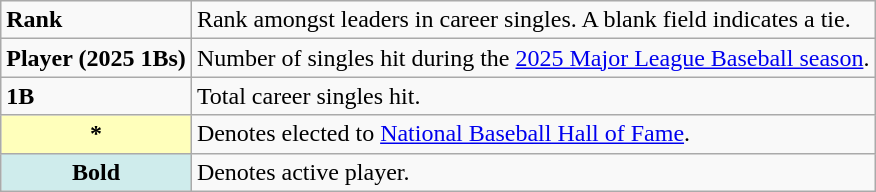<table class="wikitable" style="font-size:100%;">
<tr>
<td><strong>Rank</strong></td>
<td>Rank amongst leaders in career singles. A blank field indicates a tie.</td>
</tr>
<tr>
<td><strong>Player (2025 1Bs)</strong></td>
<td>Number of singles hit during the <a href='#'>2025 Major League Baseball season</a>.</td>
</tr>
<tr>
<td><strong>1B</strong></td>
<td>Total career singles hit.</td>
</tr>
<tr>
<th scope="row" style="background-color:#ffffbb">*</th>
<td>Denotes elected to <a href='#'>National Baseball Hall of Fame</a>. <br></td>
</tr>
<tr>
<th scope="row" style="background:#cfecec;"><strong>Bold</strong></th>
<td>Denotes active player.<br></td>
</tr>
</table>
